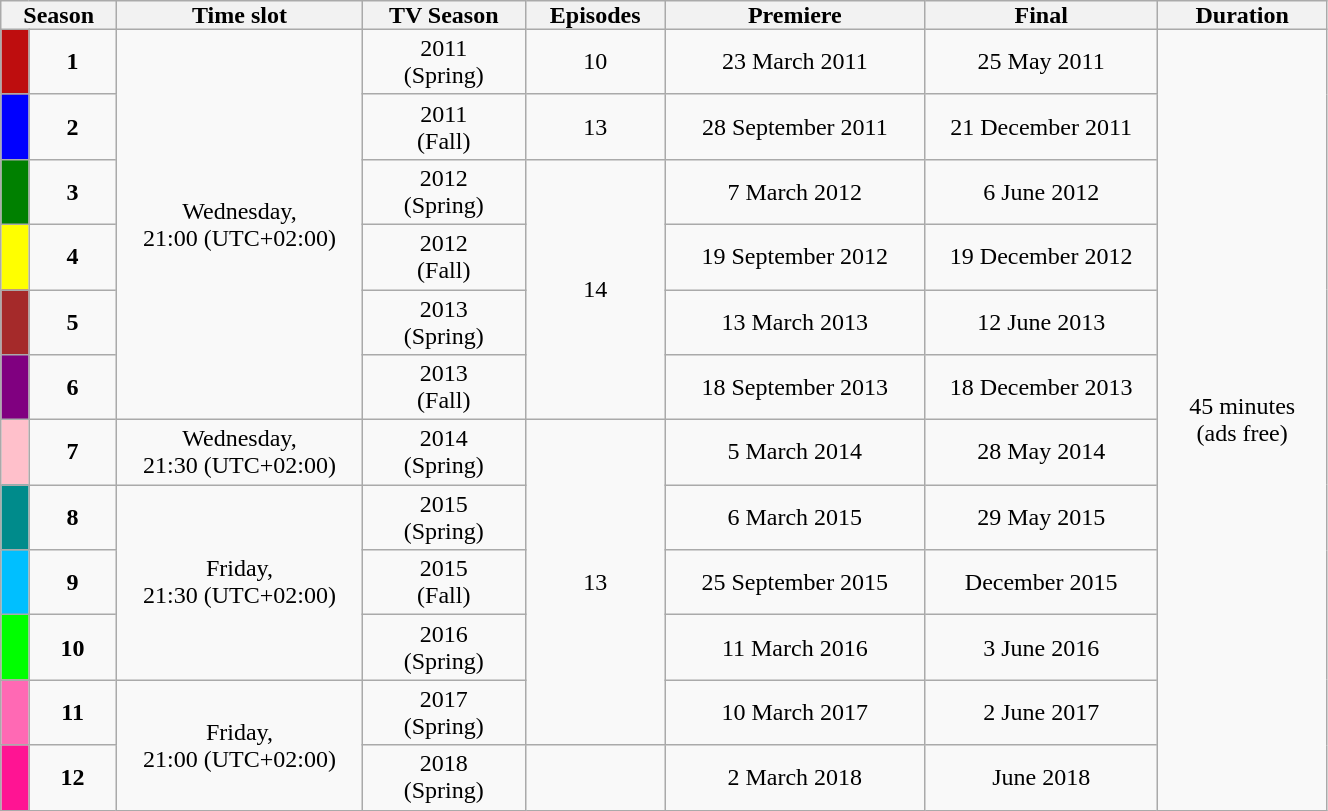<table style="text-align:center" class="wikitable sortable" width="70%">
<tr>
<th style="padding: 0px 8px" colspan="2">Season</th>
<th style="padding: 0px 15px">Time slot</th>
<th style="padding: 0px 8px">TV Season</th>
<th style="padding: 0px 8px">Episodes</th>
<th style="padding: 0px 40px">Premiere</th>
<th style="padding: 0px 30px">Final</th>
<th style="padding: 0px 15px">Duration</th>
</tr>
<tr>
<td height="10" bgcolor="beidge"></td>
<td><strong>1</strong></td>
<td rowspan="6">Wednesday,<br> 21:00 (UTC+02:00)</td>
<td>2011<br> (Spring)</td>
<td>10</td>
<td>23 March 2011</td>
<td>25 May 2011</td>
<td rowspan="12">45 minutes<br>(ads free)</td>
</tr>
<tr>
<td height="10" bgcolor="blue"></td>
<td><strong>2</strong></td>
<td>2011<br> (Fall)</td>
<td>13</td>
<td>28 September 2011</td>
<td>21 December 2011</td>
</tr>
<tr>
<td height="10" bgcolor="green"></td>
<td><strong>3</strong></td>
<td>2012<br> (Spring)</td>
<td rowspan="4">14</td>
<td>7 March 2012</td>
<td>6 June 2012</td>
</tr>
<tr>
<td height="10" bgcolor="yellow"></td>
<td><strong>4</strong></td>
<td>2012<br> (Fall)</td>
<td>19 September 2012</td>
<td>19 December 2012</td>
</tr>
<tr>
<td height="10" bgcolor="brown"></td>
<td><strong>5</strong></td>
<td>2013<br> (Spring)</td>
<td>13 March 2013</td>
<td>12 June 2013</td>
</tr>
<tr>
<td height="10" bgcolor="purple"></td>
<td><strong>6</strong></td>
<td>2013<br> (Fall)</td>
<td>18 September 2013</td>
<td>18 December 2013</td>
</tr>
<tr>
<td height="10" bgcolor="pink"></td>
<td><strong>7</strong></td>
<td>Wednesday,<br> 21:30 (UTC+02:00)</td>
<td>2014<br> (Spring)</td>
<td rowspan="5">13</td>
<td>5 March 2014</td>
<td>28 May 2014</td>
</tr>
<tr>
<td height="10" bgcolor="#008B8B"></td>
<td><strong>8</strong></td>
<td rowspan="3">Friday,<br> 21:30 (UTC+02:00)</td>
<td>2015<br>  (Spring)</td>
<td>6 March 2015</td>
<td>29 May 2015</td>
</tr>
<tr>
<td height="10" bgcolor="#00BFFF"></td>
<td><strong>9</strong></td>
<td>2015<br> (Fall)</td>
<td>25 September 2015</td>
<td>December 2015</td>
</tr>
<tr>
<td height="10" bgcolor="#00FF00"></td>
<td><strong>10</strong></td>
<td>2016<br> (Spring)</td>
<td>11 March 2016</td>
<td>3 June 2016</td>
</tr>
<tr>
<td height="10" bgcolor="hotpink"></td>
<td><strong>11</strong></td>
<td rowspan="2">Friday,<br> 21:00 (UTC+02:00)</td>
<td>2017<br> (Spring)</td>
<td>10 March 2017</td>
<td>2 June 2017</td>
</tr>
<tr>
<td height="10" bgcolor="deeppink"></td>
<td><strong>12</strong></td>
<td>2018<br> (Spring)</td>
<td></td>
<td>2 March 2018</td>
<td>June 2018</td>
</tr>
</table>
